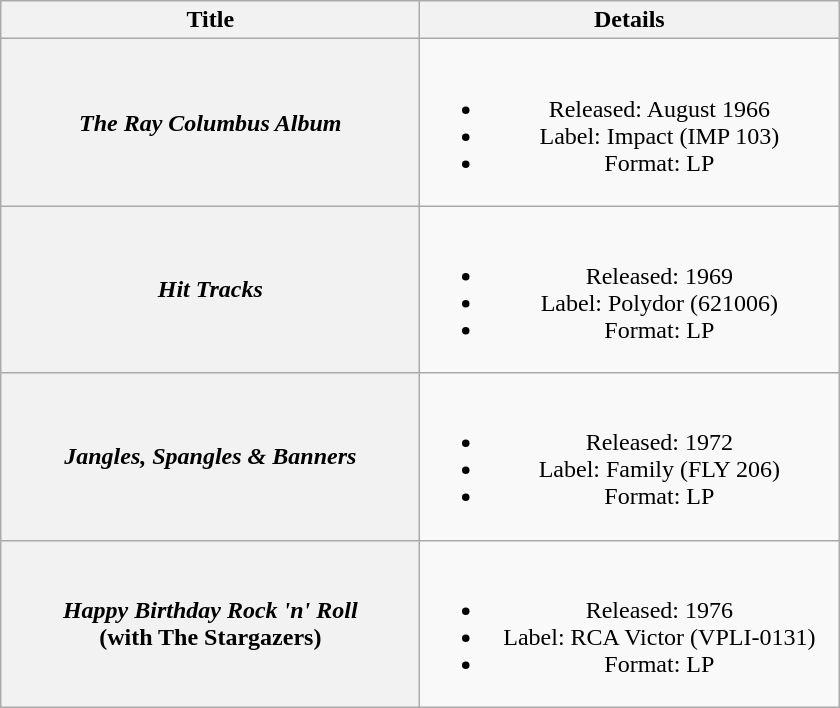<table class="wikitable plainrowheaders" style="text-align:center;" border="1">
<tr>
<th scope="col" style="width:17em;">Title</th>
<th scope="col" style="width:17em;">Details</th>
</tr>
<tr>
<th scope="row"><em>The Ray Columbus Album</em></th>
<td><br><ul><li>Released: August 1966</li><li>Label: Impact (IMP 103)</li><li>Format: LP</li></ul></td>
</tr>
<tr>
<th scope="row"><em>Hit Tracks</em></th>
<td><br><ul><li>Released: 1969</li><li>Label: Polydor (621006)</li><li>Format: LP</li></ul></td>
</tr>
<tr>
<th scope="row"><em>Jangles, Spangles & Banners</em></th>
<td><br><ul><li>Released: 1972</li><li>Label: Family (FLY 206)</li><li>Format: LP</li></ul></td>
</tr>
<tr>
<th scope="row"><em>Happy Birthday Rock 'n' Roll</em> <br> (with The Stargazers)</th>
<td><br><ul><li>Released: 1976</li><li>Label: RCA Victor (VPLI-0131)</li><li>Format: LP</li></ul></td>
</tr>
</table>
